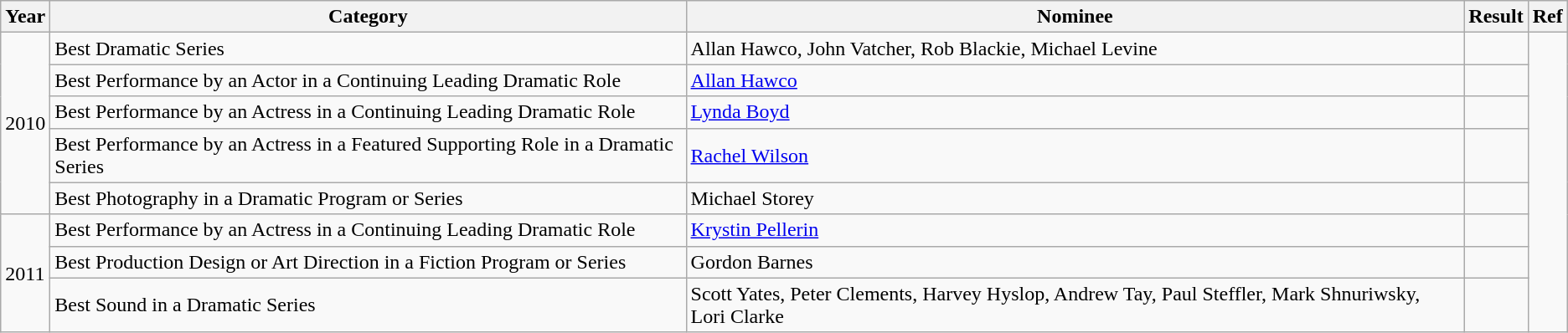<table class="wikitable">
<tr>
<th>Year</th>
<th>Category</th>
<th>Nominee</th>
<th>Result</th>
<th>Ref</th>
</tr>
<tr>
<td rowspan="5">2010</td>
<td>Best Dramatic Series</td>
<td>Allan Hawco, John Vatcher, Rob Blackie, Michael Levine</td>
<td></td>
<td rowspan="8"></td>
</tr>
<tr>
<td>Best Performance by an Actor in a Continuing Leading Dramatic Role</td>
<td><a href='#'>Allan Hawco</a></td>
<td></td>
</tr>
<tr>
<td>Best Performance by an Actress in a Continuing Leading Dramatic Role</td>
<td><a href='#'>Lynda Boyd</a></td>
<td></td>
</tr>
<tr>
<td>Best Performance by an Actress in a Featured Supporting Role in a Dramatic Series</td>
<td><a href='#'>Rachel Wilson</a></td>
<td></td>
</tr>
<tr>
<td>Best Photography in a Dramatic Program or Series</td>
<td>Michael Storey</td>
<td></td>
</tr>
<tr>
<td rowspan="3">2011</td>
<td>Best Performance by an Actress in a Continuing Leading Dramatic Role</td>
<td><a href='#'>Krystin Pellerin</a></td>
<td></td>
</tr>
<tr>
<td>Best Production Design or Art Direction in a Fiction Program or Series</td>
<td>Gordon Barnes</td>
<td></td>
</tr>
<tr>
<td>Best Sound in a Dramatic Series</td>
<td>Scott Yates, Peter Clements, Harvey Hyslop, Andrew Tay, Paul Steffler, Mark Shnuriwsky, Lori Clarke</td>
<td></td>
</tr>
</table>
